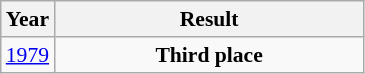<table class="wikitable" style="text-align: center; font-size:90%">
<tr>
<th>Year</th>
<th style="width:200px">Result</th>
</tr>
<tr>
<td> <a href='#'>1979</a></td>
<td> <strong>Third place</strong></td>
</tr>
</table>
